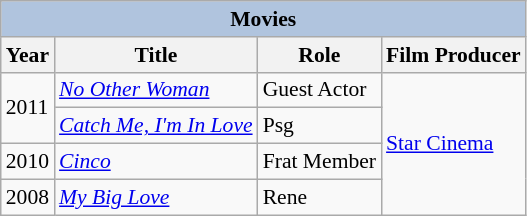<table class="wikitable" style="font-size: 90%;">
<tr>
<th colspan="4" style="background: LightSteelBlue;">Movies</th>
</tr>
<tr>
<th>Year</th>
<th>Title</th>
<th>Role</th>
<th>Film Producer</th>
</tr>
<tr>
<td rowspan="2">2011</td>
<td><a href='#'><em>No Other Woman</em></a></td>
<td>Guest Actor</td>
<td rowspan="4"><a href='#'>Star Cinema</a></td>
</tr>
<tr>
<td><a href='#'><em>Catch Me, I'm In Love</em></a></td>
<td>Psg</td>
</tr>
<tr>
<td>2010</td>
<td><a href='#'><em>Cinco</em></a></td>
<td>Frat Member</td>
</tr>
<tr>
<td>2008</td>
<td><a href='#'><em>My Big Love</em></a></td>
<td>Rene</td>
</tr>
</table>
